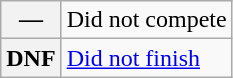<table class="wikitable">
<tr>
<th scope="row">—</th>
<td>Did not compete</td>
</tr>
<tr>
<th scope="row">DNF</th>
<td><a href='#'>Did not finish</a></td>
</tr>
</table>
